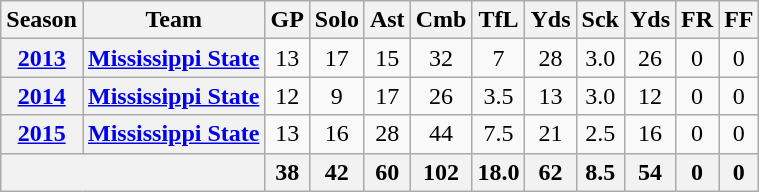<table class=wikitable style="text-align:center;">
<tr>
<th>Season</th>
<th>Team</th>
<th>GP</th>
<th>Solo</th>
<th>Ast</th>
<th>Cmb</th>
<th>TfL</th>
<th>Yds</th>
<th>Sck</th>
<th>Yds</th>
<th>FR</th>
<th>FF</th>
</tr>
<tr>
<th><a href='#'>2013</a></th>
<th><a href='#'>Mississippi State</a></th>
<td>13</td>
<td>17</td>
<td>15</td>
<td>32</td>
<td>7</td>
<td>28</td>
<td>3.0</td>
<td>26</td>
<td>0</td>
<td>0</td>
</tr>
<tr>
<th><a href='#'>2014</a></th>
<th><a href='#'>Mississippi State</a></th>
<td>12</td>
<td>9</td>
<td>17</td>
<td>26</td>
<td>3.5</td>
<td>13</td>
<td>3.0</td>
<td>12</td>
<td>0</td>
<td>0</td>
</tr>
<tr>
<th><a href='#'>2015</a></th>
<th><a href='#'>Mississippi State</a></th>
<td>13</td>
<td>16</td>
<td>28</td>
<td>44</td>
<td>7.5</td>
<td>21</td>
<td>2.5</td>
<td>16</td>
<td>0</td>
<td>0</td>
</tr>
<tr>
<th colspan="2"></th>
<th>38</th>
<th>42</th>
<th>60</th>
<th>102</th>
<th>18.0</th>
<th>62</th>
<th>8.5</th>
<th>54</th>
<th>0</th>
<th>0</th>
</tr>
</table>
